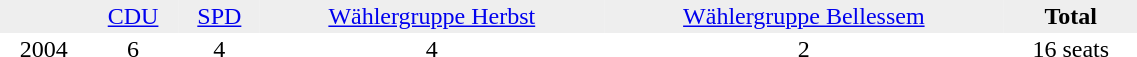<table border="0" cellpadding="2" cellspacing="0" width="60%">
<tr bgcolor="#eeeeee" align="center">
<td></td>
<td><a href='#'>CDU</a></td>
<td><a href='#'>SPD</a></td>
<td><a href='#'>Wählergruppe Herbst</a></td>
<td><a href='#'>Wählergruppe Bellessem</a></td>
<td><strong>Total</strong></td>
</tr>
<tr align="center">
<td>2004</td>
<td>6</td>
<td>4</td>
<td>4</td>
<td>2</td>
<td>16 seats</td>
</tr>
</table>
